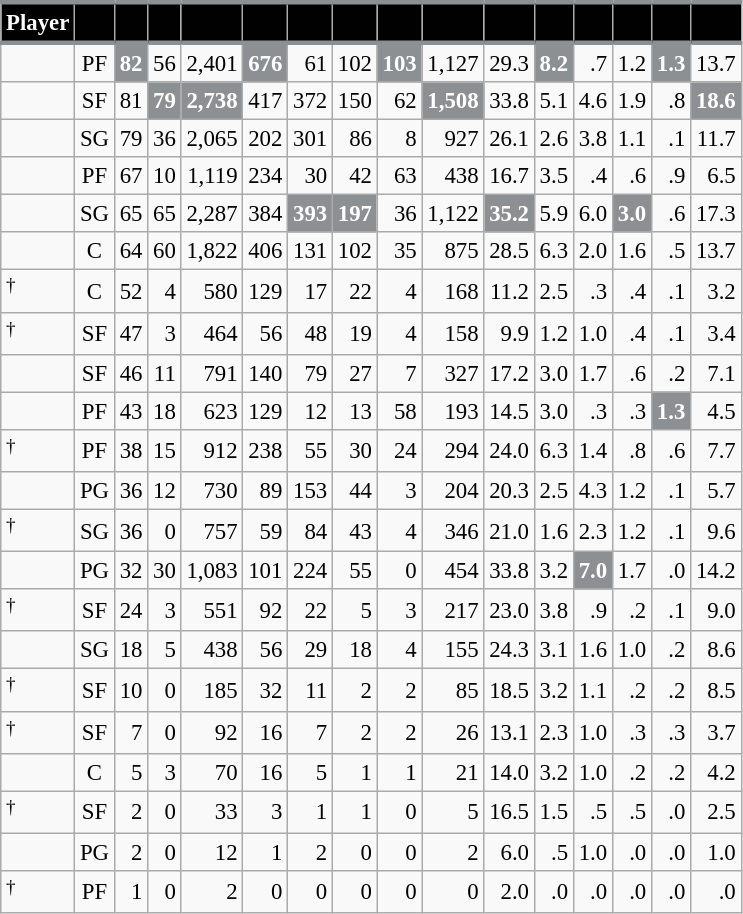<table class="wikitable sortable" style="font-size: 95%; text-align:right;">
<tr>
<th style="background:#010101; color:#FFFFFF; border-top:#8D9093 3px solid; border-bottom:#8D9093 3px solid;">Player</th>
<th style="background:#010101; color:#FFFFFF; border-top:#8D9093 3px solid; border-bottom:#8D9093 3px solid;"></th>
<th style="background:#010101; color:#FFFFFF; border-top:#8D9093 3px solid; border-bottom:#8D9093 3px solid;"></th>
<th style="background:#010101; color:#FFFFFF; border-top:#8D9093 3px solid; border-bottom:#8D9093 3px solid;"></th>
<th style="background:#010101; color:#FFFFFF; border-top:#8D9093 3px solid; border-bottom:#8D9093 3px solid;"></th>
<th style="background:#010101; color:#FFFFFF; border-top:#8D9093 3px solid; border-bottom:#8D9093 3px solid;"></th>
<th style="background:#010101; color:#FFFFFF; border-top:#8D9093 3px solid; border-bottom:#8D9093 3px solid;"></th>
<th style="background:#010101; color:#FFFFFF; border-top:#8D9093 3px solid; border-bottom:#8D9093 3px solid;"></th>
<th style="background:#010101; color:#FFFFFF; border-top:#8D9093 3px solid; border-bottom:#8D9093 3px solid;"></th>
<th style="background:#010101; color:#FFFFFF; border-top:#8D9093 3px solid; border-bottom:#8D9093 3px solid;"></th>
<th style="background:#010101; color:#FFFFFF; border-top:#8D9093 3px solid; border-bottom:#8D9093 3px solid;"></th>
<th style="background:#010101; color:#FFFFFF; border-top:#8D9093 3px solid; border-bottom:#8D9093 3px solid;"></th>
<th style="background:#010101; color:#FFFFFF; border-top:#8D9093 3px solid; border-bottom:#8D9093 3px solid;"></th>
<th style="background:#010101; color:#FFFFFF; border-top:#8D9093 3px solid; border-bottom:#8D9093 3px solid;"></th>
<th style="background:#010101; color:#FFFFFF; border-top:#8D9093 3px solid; border-bottom:#8D9093 3px solid;"></th>
<th style="background:#010101; color:#FFFFFF; border-top:#8D9093 3px solid; border-bottom:#8D9093 3px solid;"></th>
</tr>
<tr>
<td style="text-align:left;"></td>
<td style="text-align:center;">PF</td>
<td style="background:#8D9093; color:#FFFFFF;"><strong>82</strong></td>
<td>56</td>
<td>2,401</td>
<td style="background:#8D9093; color:#FFFFFF;"><strong>676</strong></td>
<td>61</td>
<td>102</td>
<td style="background:#8D9093; color:#FFFFFF;"><strong>103</strong></td>
<td>1,127</td>
<td>29.3</td>
<td style="background:#8D9093; color:#FFFFFF;"><strong>8.2</strong></td>
<td>.7</td>
<td>1.2</td>
<td style="background:#8D9093; color:#FFFFFF;"><strong>1.3</strong></td>
<td>13.7</td>
</tr>
<tr>
<td style="text-align:left;"></td>
<td style="text-align:center;">SF</td>
<td>81</td>
<td style="background:#8D9093; color:#FFFFFF;"><strong>79</strong></td>
<td style="background:#8D9093; color:#FFFFFF;"><strong>2,738</strong></td>
<td>417</td>
<td>372</td>
<td>150</td>
<td>62</td>
<td style="background:#8D9093; color:#FFFFFF;"><strong>1,508</strong></td>
<td>33.8</td>
<td>5.1</td>
<td>4.6</td>
<td>1.9</td>
<td>.8</td>
<td style="background:#8D9093; color:#FFFFFF;"><strong>18.6</strong></td>
</tr>
<tr>
<td style="text-align:left;"></td>
<td style="text-align:center;">SG</td>
<td>79</td>
<td>36</td>
<td>2,065</td>
<td>202</td>
<td>301</td>
<td>86</td>
<td>8</td>
<td>927</td>
<td>26.1</td>
<td>2.6</td>
<td>3.8</td>
<td>1.1</td>
<td>.1</td>
<td>11.7</td>
</tr>
<tr>
<td style="text-align:left;"></td>
<td style="text-align:center;">PF</td>
<td>67</td>
<td>10</td>
<td>1,119</td>
<td>234</td>
<td>30</td>
<td>42</td>
<td>63</td>
<td>438</td>
<td>16.7</td>
<td>3.5</td>
<td>.4</td>
<td>.6</td>
<td>.9</td>
<td>6.5</td>
</tr>
<tr>
<td style="text-align:left;"></td>
<td style="text-align:center;">SG</td>
<td>65</td>
<td>65</td>
<td>2,287</td>
<td>384</td>
<td style="background:#8D9093; color:#FFFFFF;"><strong>393</strong></td>
<td style="background:#8D9093; color:#FFFFFF;"><strong>197</strong></td>
<td>36</td>
<td>1,122</td>
<td style="background:#8D9093; color:#FFFFFF;"><strong>35.2</strong></td>
<td>5.9</td>
<td>6.0</td>
<td style="background:#8D9093; color:#FFFFFF;"><strong>3.0</strong></td>
<td>.6</td>
<td>17.3</td>
</tr>
<tr>
<td style="text-align:left;"></td>
<td style="text-align:center;">C</td>
<td>64</td>
<td>60</td>
<td>1,822</td>
<td>406</td>
<td>131</td>
<td>102</td>
<td>35</td>
<td>875</td>
<td>28.5</td>
<td>6.3</td>
<td>2.0</td>
<td>1.6</td>
<td>.5</td>
<td>13.7</td>
</tr>
<tr>
<td style="text-align:left;"><sup>†</sup></td>
<td style="text-align:center;">C</td>
<td>52</td>
<td>4</td>
<td>580</td>
<td>129</td>
<td>17</td>
<td>22</td>
<td>4</td>
<td>168</td>
<td>11.2</td>
<td>2.5</td>
<td>.3</td>
<td>.4</td>
<td>.1</td>
<td>3.2</td>
</tr>
<tr>
<td style="text-align:left;"><sup>†</sup></td>
<td style="text-align:center;">SF</td>
<td>47</td>
<td>3</td>
<td>464</td>
<td>56</td>
<td>48</td>
<td>19</td>
<td>4</td>
<td>158</td>
<td>9.9</td>
<td>1.2</td>
<td>1.0</td>
<td>.4</td>
<td>.1</td>
<td>3.4</td>
</tr>
<tr>
<td style="text-align:left;"></td>
<td style="text-align:center;">SF</td>
<td>46</td>
<td>11</td>
<td>791</td>
<td>140</td>
<td>79</td>
<td>27</td>
<td>7</td>
<td>327</td>
<td>17.2</td>
<td>3.0</td>
<td>1.7</td>
<td>.6</td>
<td>.2</td>
<td>7.1</td>
</tr>
<tr>
<td style="text-align:left;"></td>
<td style="text-align:center;">PF</td>
<td>43</td>
<td>18</td>
<td>623</td>
<td>129</td>
<td>12</td>
<td>13</td>
<td>58</td>
<td>193</td>
<td>14.5</td>
<td>3.0</td>
<td>.3</td>
<td>.3</td>
<td style="background:#8D9093; color:#FFFFFF;"><strong>1.3</strong></td>
<td>4.5</td>
</tr>
<tr>
<td style="text-align:left;"><sup>†</sup></td>
<td style="text-align:center;">PF</td>
<td>38</td>
<td>15</td>
<td>912</td>
<td>238</td>
<td>55</td>
<td>30</td>
<td>24</td>
<td>294</td>
<td>24.0</td>
<td>6.3</td>
<td>1.4</td>
<td>.8</td>
<td>.6</td>
<td>7.7</td>
</tr>
<tr>
<td style="text-align:left;"></td>
<td style="text-align:center;">PG</td>
<td>36</td>
<td>12</td>
<td>730</td>
<td>89</td>
<td>153</td>
<td>44</td>
<td>3</td>
<td>204</td>
<td>20.3</td>
<td>2.5</td>
<td>4.3</td>
<td>1.2</td>
<td>.1</td>
<td>5.7</td>
</tr>
<tr>
<td style="text-align:left;"><sup>†</sup></td>
<td style="text-align:center;">SG</td>
<td>36</td>
<td>0</td>
<td>757</td>
<td>59</td>
<td>84</td>
<td>43</td>
<td>4</td>
<td>346</td>
<td>21.0</td>
<td>1.6</td>
<td>2.3</td>
<td>1.2</td>
<td>.1</td>
<td>9.6</td>
</tr>
<tr>
<td style="text-align:left;"></td>
<td style="text-align:center;">PG</td>
<td>32</td>
<td>30</td>
<td>1,083</td>
<td>101</td>
<td>224</td>
<td>55</td>
<td>0</td>
<td>454</td>
<td>33.8</td>
<td>3.2</td>
<td style="background:#8D9093; color:#FFFFFF;"><strong>7.0</strong></td>
<td>1.7</td>
<td>.0</td>
<td>14.2</td>
</tr>
<tr>
<td style="text-align:left;"><sup>†</sup></td>
<td style="text-align:center;">SF</td>
<td>24</td>
<td>3</td>
<td>551</td>
<td>92</td>
<td>22</td>
<td>5</td>
<td>3</td>
<td>217</td>
<td>23.0</td>
<td>3.8</td>
<td>.9</td>
<td>.2</td>
<td>.1</td>
<td>9.0</td>
</tr>
<tr>
<td style="text-align:left;"></td>
<td style="text-align:center;">SG</td>
<td>18</td>
<td>5</td>
<td>438</td>
<td>56</td>
<td>29</td>
<td>18</td>
<td>4</td>
<td>155</td>
<td>24.3</td>
<td>3.1</td>
<td>1.6</td>
<td>1.0</td>
<td>.2</td>
<td>8.6</td>
</tr>
<tr>
<td style="text-align:left;"><sup>†</sup></td>
<td style="text-align:center;">SF</td>
<td>10</td>
<td>0</td>
<td>185</td>
<td>32</td>
<td>11</td>
<td>2</td>
<td>2</td>
<td>85</td>
<td>18.5</td>
<td>3.2</td>
<td>1.1</td>
<td>.2</td>
<td>.2</td>
<td>8.5</td>
</tr>
<tr>
<td style="text-align:left;"><sup>†</sup></td>
<td style="text-align:center;">SF</td>
<td>7</td>
<td>0</td>
<td>92</td>
<td>16</td>
<td>7</td>
<td>2</td>
<td>2</td>
<td>26</td>
<td>13.1</td>
<td>2.3</td>
<td>1.0</td>
<td>.3</td>
<td>.3</td>
<td>3.7</td>
</tr>
<tr>
<td style="text-align:left;"></td>
<td style="text-align:center;">C</td>
<td>5</td>
<td>3</td>
<td>70</td>
<td>16</td>
<td>5</td>
<td>1</td>
<td>1</td>
<td>21</td>
<td>14.0</td>
<td>3.2</td>
<td>1.0</td>
<td>.2</td>
<td>.2</td>
<td>4.2</td>
</tr>
<tr>
<td style="text-align:left;"><sup>†</sup></td>
<td style="text-align:center;">SF</td>
<td>2</td>
<td>0</td>
<td>33</td>
<td>3</td>
<td>1</td>
<td>1</td>
<td>0</td>
<td>5</td>
<td>16.5</td>
<td>1.5</td>
<td>.5</td>
<td>.5</td>
<td>.0</td>
<td>2.5</td>
</tr>
<tr>
<td style="text-align:left;"></td>
<td style="text-align:center;">PG</td>
<td>2</td>
<td>0</td>
<td>12</td>
<td>1</td>
<td>2</td>
<td>0</td>
<td>0</td>
<td>2</td>
<td>6.0</td>
<td>.5</td>
<td>1.0</td>
<td>.0</td>
<td>.0</td>
<td>1.0</td>
</tr>
<tr>
<td style="text-align:left;"><sup>†</sup></td>
<td style="text-align:center;">PF</td>
<td>1</td>
<td>0</td>
<td>2</td>
<td>0</td>
<td>0</td>
<td>0</td>
<td>0</td>
<td>0</td>
<td>2.0</td>
<td>.0</td>
<td>.0</td>
<td>.0</td>
<td>.0</td>
<td>.0</td>
</tr>
</table>
